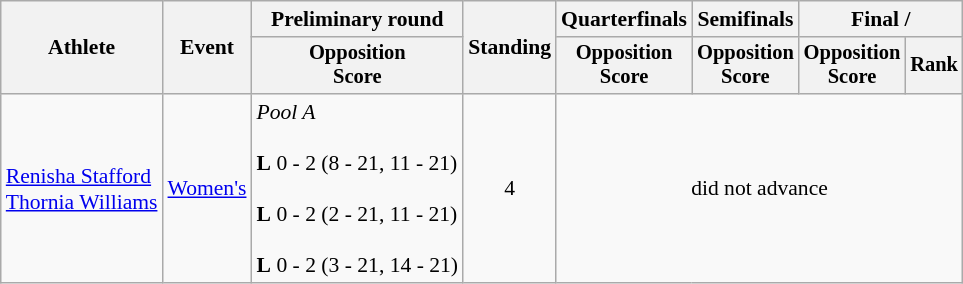<table class=wikitable style="font-size:90%">
<tr>
<th rowspan="2">Athlete</th>
<th rowspan="2">Event</th>
<th>Preliminary round</th>
<th rowspan="2">Standing</th>
<th>Quarterfinals</th>
<th>Semifinals</th>
<th colspan=2>Final / </th>
</tr>
<tr style="font-size:95%">
<th>Opposition<br>Score</th>
<th>Opposition<br>Score</th>
<th>Opposition<br>Score</th>
<th>Opposition<br>Score</th>
<th>Rank</th>
</tr>
<tr align=center>
<td align=left><a href='#'>Renisha Stafford</a><br><a href='#'>Thornia Williams</a></td>
<td align=left><a href='#'>Women's</a></td>
<td align=left><em>Pool A</em><br><br><strong>L</strong> 0 - 2 (8 - 21, 11 - 21)<br><br><strong>L</strong> 0 - 2 (2 - 21, 11 - 21)<br><br><strong>L</strong> 0 - 2 (3 - 21, 14 - 21)</td>
<td>4</td>
<td colspan=4>did not advance</td>
</tr>
</table>
